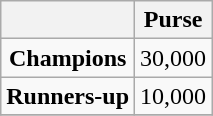<table class="wikitable" style="text-align:center;">
<tr>
<th></th>
<th>Purse</th>
</tr>
<tr>
<td><strong>Champions</strong></td>
<td> 30,000</td>
</tr>
<tr>
<td><strong>Runners-up</strong></td>
<td> 10,000</td>
</tr>
<tr>
</tr>
</table>
